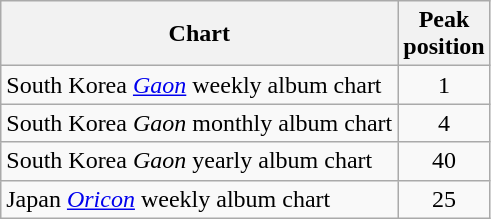<table class="wikitable sortable">
<tr>
<th>Chart</th>
<th>Peak<br>position</th>
</tr>
<tr>
<td>South Korea <em><a href='#'>Gaon</a></em> weekly album chart</td>
<td align="center">1</td>
</tr>
<tr>
<td>South Korea <em>Gaon</em> monthly album chart</td>
<td align="center">4</td>
</tr>
<tr>
<td>South Korea <em>Gaon</em> yearly album chart</td>
<td align="center">40</td>
</tr>
<tr>
<td>Japan <em><a href='#'>Oricon</a></em> weekly album chart</td>
<td align="center">25</td>
</tr>
</table>
